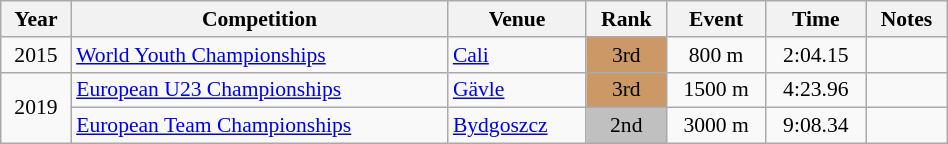<table class="wikitable" width=50% style="font-size:90%; text-align:center;">
<tr>
<th>Year</th>
<th>Competition</th>
<th>Venue</th>
<th>Rank</th>
<th>Event</th>
<th>Time</th>
<th>Notes</th>
</tr>
<tr>
<td>2015</td>
<td align=left><a href='#'>World Youth Championships</a></td>
<td align=left> <a href='#'>Cali</a></td>
<td bgcolor=cc9966>3rd</td>
<td>800 m</td>
<td>2:04.15</td>
<td></td>
</tr>
<tr>
<td rowspan=2>2019</td>
<td align=left><a href='#'>European U23 Championships</a></td>
<td align=left> <a href='#'>Gävle</a></td>
<td bgcolor=cc9966>3rd</td>
<td>1500 m</td>
<td>4:23.96</td>
<td></td>
</tr>
<tr>
<td align=left><a href='#'>European Team Championships</a></td>
<td align=left> <a href='#'>Bydgoszcz</a></td>
<td bgcolor=silver>2nd</td>
<td>3000 m</td>
<td>9:08.34</td>
<td></td>
</tr>
</table>
